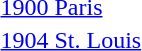<table>
<tr valign="top">
<td><a href='#'>1900 Paris</a><br></td>
<td></td>
<td></td>
<td></td>
</tr>
<tr valign="top">
<td><a href='#'>1904 St. Louis</a><br></td>
<td></td>
<td></td>
<td></td>
</tr>
</table>
